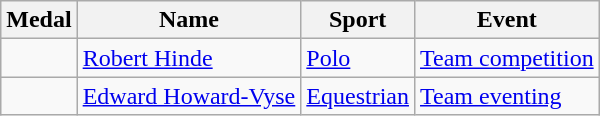<table class="wikitable sortable">
<tr>
<th>Medal</th>
<th>Name</th>
<th>Sport</th>
<th>Event</th>
</tr>
<tr>
<td></td>
<td><a href='#'>Robert Hinde</a></td>
<td><a href='#'>Polo</a></td>
<td><a href='#'>Team competition</a></td>
</tr>
<tr>
<td></td>
<td><a href='#'>Edward Howard-Vyse</a></td>
<td><a href='#'>Equestrian</a></td>
<td><a href='#'>Team eventing</a></td>
</tr>
</table>
